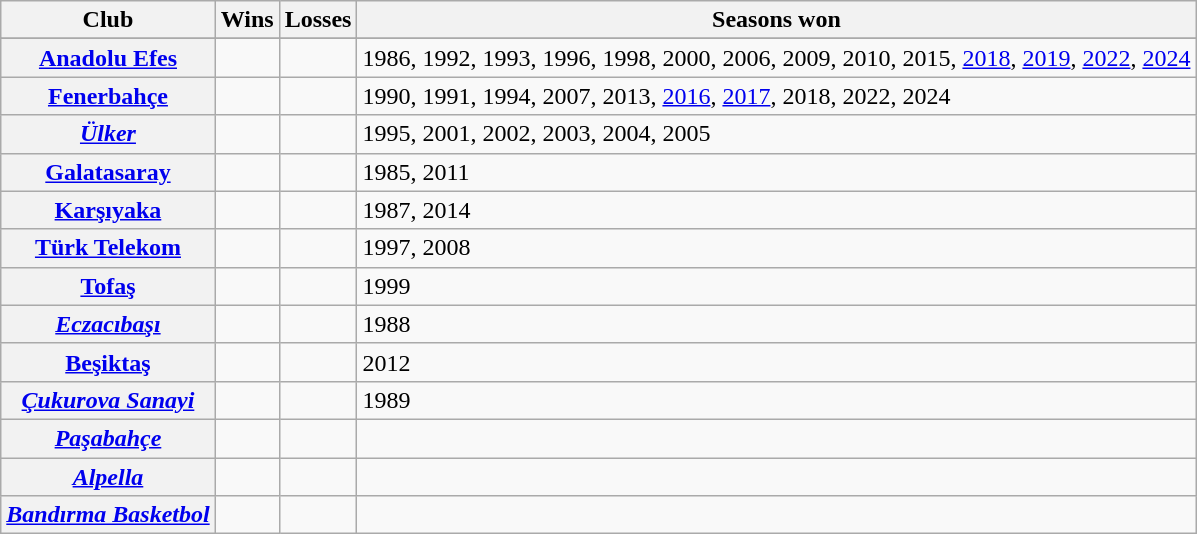<table class="wikitable sortable plainrowheaders" style="text-align:left">
<tr>
<th scope="col">Club</th>
<th scope="col">Wins</th>
<th scope="col">Losses</th>
<th scope="col">Seasons won</th>
</tr>
<tr>
</tr>
<tr>
<th scope="row"><a href='#'>Anadolu Efes</a></th>
<td></td>
<td></td>
<td>1986, 1992, 1993, 1996, 1998, 2000, 2006, 2009, 2010, 2015, <a href='#'>2018</a>, <a href='#'>2019</a>, <a href='#'>2022</a>, <a href='#'>2024</a></td>
</tr>
<tr>
<th scope="row"><a href='#'>Fenerbahçe</a></th>
<td></td>
<td></td>
<td>1990, 1991, 1994, 2007, 2013, <a href='#'>2016</a>, <a href='#'>2017</a>, 2018, 2022, 2024</td>
</tr>
<tr>
<th scope="row"><em><a href='#'>Ülker</a></em></th>
<td></td>
<td></td>
<td>1995, 2001, 2002, 2003, 2004, 2005</td>
</tr>
<tr>
<th scope="row"><a href='#'>Galatasaray</a></th>
<td></td>
<td></td>
<td>1985, 2011</td>
</tr>
<tr>
<th scope="row"><a href='#'>Karşıyaka</a></th>
<td></td>
<td></td>
<td>1987, 2014</td>
</tr>
<tr>
<th scope="row"><a href='#'>Türk Telekom</a></th>
<td></td>
<td></td>
<td>1997, 2008</td>
</tr>
<tr>
<th scope="row"><a href='#'>Tofaş</a></th>
<td></td>
<td></td>
<td>1999</td>
</tr>
<tr>
<th scope="row"><em><a href='#'>Eczacıbaşı</a></em></th>
<td></td>
<td></td>
<td>1988</td>
</tr>
<tr>
<th scope="row"><a href='#'>Beşiktaş</a></th>
<td></td>
<td></td>
<td>2012</td>
</tr>
<tr>
<th scope="row"><em><a href='#'>Çukurova Sanayi</a></em></th>
<td></td>
<td></td>
<td>1989</td>
</tr>
<tr>
<th scope="row"><em><a href='#'>Paşabahçe</a></em></th>
<td></td>
<td></td>
<td></td>
</tr>
<tr>
<th scope="row"><em><a href='#'>Alpella</a></em></th>
<td></td>
<td></td>
<td></td>
</tr>
<tr>
<th scope="row"><em><a href='#'>Bandırma Basketbol</a></em></th>
<td></td>
<td></td>
<td></td>
</tr>
</table>
